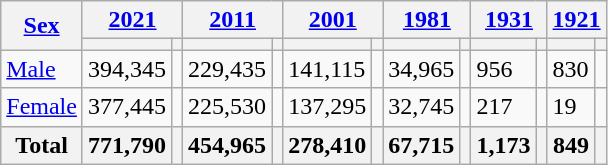<table class="wikitable collapsible sortable">
<tr>
<th rowspan="2"><a href='#'>Sex</a></th>
<th colspan="2"><a href='#'>2021</a></th>
<th colspan="2"><a href='#'>2011</a></th>
<th colspan="2"><a href='#'>2001</a></th>
<th colspan="2"><a href='#'>1981</a></th>
<th colspan="2"><a href='#'>1931</a></th>
<th colspan="2"><a href='#'>1921</a></th>
</tr>
<tr>
<th><a href='#'></a></th>
<th></th>
<th></th>
<th></th>
<th></th>
<th></th>
<th></th>
<th></th>
<th></th>
<th></th>
<th></th>
<th></th>
</tr>
<tr>
<td><a href='#'>Male</a></td>
<td>394,345</td>
<td></td>
<td>229,435</td>
<td></td>
<td>141,115</td>
<td></td>
<td>34,965</td>
<td></td>
<td>956</td>
<td></td>
<td>830</td>
<td></td>
</tr>
<tr>
<td><a href='#'>Female</a></td>
<td>377,445</td>
<td></td>
<td>225,530</td>
<td></td>
<td>137,295</td>
<td></td>
<td>32,745</td>
<td></td>
<td>217</td>
<td></td>
<td>19</td>
<td></td>
</tr>
<tr>
<th>Total</th>
<th>771,790</th>
<th></th>
<th>454,965</th>
<th></th>
<th>278,410</th>
<th></th>
<th>67,715</th>
<th></th>
<th>1,173</th>
<th></th>
<th>849</th>
<th></th>
</tr>
</table>
